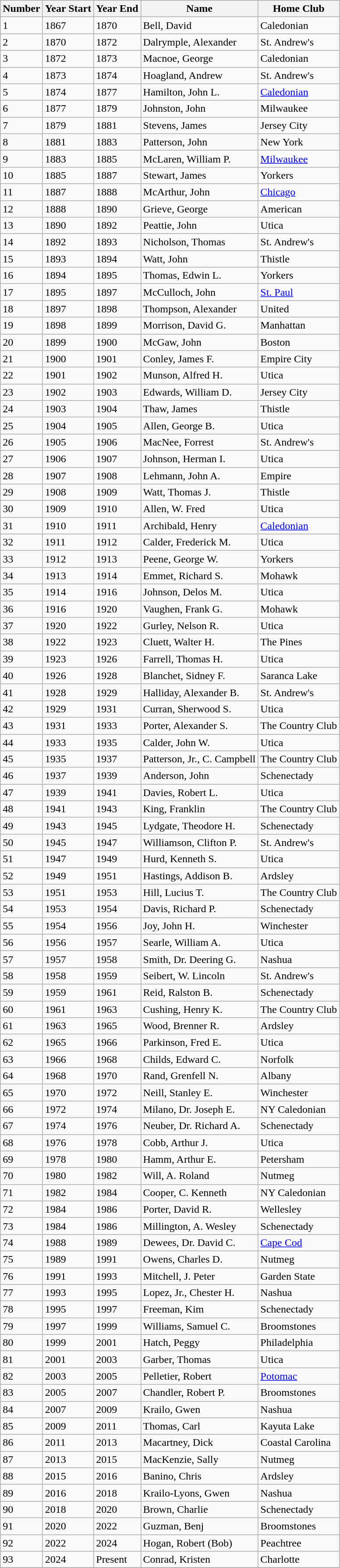<table class="wikitable sortable collapsible collapsed">
<tr>
<th scope="col">Number</th>
<th scope="col">Year Start</th>
<th scope="col">Year End</th>
<th scope="col">Name</th>
<th scope="col">Home Club</th>
</tr>
<tr>
<td>1</td>
<td>1867</td>
<td>1870</td>
<td>Bell, David</td>
<td>Caledonian</td>
</tr>
<tr>
<td>2</td>
<td>1870</td>
<td>1872</td>
<td>Dalrymple, Alexander</td>
<td>St. Andrew's</td>
</tr>
<tr>
<td>3</td>
<td>1872</td>
<td>1873</td>
<td>Macnoe, George</td>
<td>Caledonian</td>
</tr>
<tr>
<td>4</td>
<td>1873</td>
<td>1874</td>
<td>Hoagland, Andrew</td>
<td>St. Andrew's</td>
</tr>
<tr>
<td>5</td>
<td>1874</td>
<td>1877</td>
<td>Hamilton, John L.</td>
<td><a href='#'>Caledonian</a></td>
</tr>
<tr>
<td>6</td>
<td>1877</td>
<td>1879</td>
<td>Johnston, John</td>
<td>Milwaukee</td>
</tr>
<tr>
<td>7</td>
<td>1879</td>
<td>1881</td>
<td>Stevens, James</td>
<td>Jersey City</td>
</tr>
<tr>
<td>8</td>
<td>1881</td>
<td>1883</td>
<td>Patterson, John</td>
<td>New York</td>
</tr>
<tr>
<td>9</td>
<td>1883</td>
<td>1885</td>
<td>McLaren, William P.</td>
<td><a href='#'>Milwaukee</a></td>
</tr>
<tr>
<td>10</td>
<td>1885</td>
<td>1887</td>
<td>Stewart, James</td>
<td>Yorkers</td>
</tr>
<tr>
<td>11</td>
<td>1887</td>
<td>1888</td>
<td>McArthur, John</td>
<td><a href='#'>Chicago</a></td>
</tr>
<tr>
<td>12</td>
<td>1888</td>
<td>1890</td>
<td>Grieve, George</td>
<td>American</td>
</tr>
<tr>
<td>13</td>
<td>1890</td>
<td>1892</td>
<td>Peattie, John</td>
<td>Utica</td>
</tr>
<tr>
<td>14</td>
<td>1892</td>
<td>1893</td>
<td>Nicholson, Thomas</td>
<td>St. Andrew's</td>
</tr>
<tr>
<td>15</td>
<td>1893</td>
<td>1894</td>
<td>Watt, John</td>
<td>Thistle</td>
</tr>
<tr>
<td>16</td>
<td>1894</td>
<td>1895</td>
<td>Thomas, Edwin L.</td>
<td>Yorkers</td>
</tr>
<tr>
<td>17</td>
<td>1895</td>
<td>1897</td>
<td>McCulloch, John</td>
<td><a href='#'>St. Paul</a></td>
</tr>
<tr>
<td>18</td>
<td>1897</td>
<td>1898</td>
<td>Thompson, Alexander</td>
<td>United</td>
</tr>
<tr>
<td>19</td>
<td>1898</td>
<td>1899</td>
<td>Morrison, David G.</td>
<td>Manhattan</td>
</tr>
<tr>
<td>20</td>
<td>1899</td>
<td>1900</td>
<td>McGaw, John</td>
<td>Boston</td>
</tr>
<tr>
<td>21</td>
<td>1900</td>
<td>1901</td>
<td>Conley, James F.</td>
<td>Empire City</td>
</tr>
<tr>
<td>22</td>
<td>1901</td>
<td>1902</td>
<td>Munson, Alfred H.</td>
<td>Utica</td>
</tr>
<tr>
<td>23</td>
<td>1902</td>
<td>1903</td>
<td>Edwards, William D.</td>
<td>Jersey City</td>
</tr>
<tr>
<td>24</td>
<td>1903</td>
<td>1904</td>
<td>Thaw, James</td>
<td>Thistle</td>
</tr>
<tr>
<td>25</td>
<td>1904</td>
<td>1905</td>
<td>Allen, George B.</td>
<td>Utica</td>
</tr>
<tr>
<td>26</td>
<td>1905</td>
<td>1906</td>
<td>MacNee, Forrest</td>
<td>St. Andrew's</td>
</tr>
<tr>
<td>27</td>
<td>1906</td>
<td>1907</td>
<td>Johnson, Herman I.</td>
<td>Utica</td>
</tr>
<tr>
<td>28</td>
<td>1907</td>
<td>1908</td>
<td>Lehmann, John A.</td>
<td>Empire</td>
</tr>
<tr>
<td>29</td>
<td>1908</td>
<td>1909</td>
<td>Watt, Thomas J.</td>
<td>Thistle</td>
</tr>
<tr>
<td>30</td>
<td>1909</td>
<td>1910</td>
<td>Allen, W. Fred</td>
<td>Utica</td>
</tr>
<tr>
<td>31</td>
<td>1910</td>
<td>1911</td>
<td>Archibald, Henry</td>
<td><a href='#'>Caledonian</a></td>
</tr>
<tr>
<td>32</td>
<td>1911</td>
<td>1912</td>
<td>Calder, Frederick M.</td>
<td>Utica</td>
</tr>
<tr>
<td>33</td>
<td>1912</td>
<td>1913</td>
<td>Peene, George W.</td>
<td>Yorkers</td>
</tr>
<tr>
<td>34</td>
<td>1913</td>
<td>1914</td>
<td>Emmet, Richard S.</td>
<td>Mohawk</td>
</tr>
<tr>
<td>35</td>
<td>1914</td>
<td>1916</td>
<td>Johnson, Delos M.</td>
<td>Utica</td>
</tr>
<tr>
<td>36</td>
<td>1916</td>
<td>1920</td>
<td>Vaughen, Frank G.</td>
<td>Mohawk</td>
</tr>
<tr>
<td>37</td>
<td>1920</td>
<td>1922</td>
<td>Gurley, Nelson R.</td>
<td>Utica</td>
</tr>
<tr>
<td>38</td>
<td>1922</td>
<td>1923</td>
<td>Cluett, Walter H.</td>
<td>The Pines</td>
</tr>
<tr>
<td>39</td>
<td>1923</td>
<td>1926</td>
<td>Farrell, Thomas H.</td>
<td>Utica</td>
</tr>
<tr>
<td>40</td>
<td>1926</td>
<td>1928</td>
<td>Blanchet, Sidney F.</td>
<td>Saranca Lake</td>
</tr>
<tr>
<td>41</td>
<td>1928</td>
<td>1929</td>
<td>Halliday, Alexander B.</td>
<td>St. Andrew's</td>
</tr>
<tr>
<td>42</td>
<td>1929</td>
<td>1931</td>
<td>Curran, Sherwood S.</td>
<td>Utica</td>
</tr>
<tr>
<td>43</td>
<td>1931</td>
<td>1933</td>
<td>Porter, Alexander S.</td>
<td>The Country Club</td>
</tr>
<tr>
<td>44</td>
<td>1933</td>
<td>1935</td>
<td>Calder, John W.</td>
<td>Utica</td>
</tr>
<tr>
<td>45</td>
<td>1935</td>
<td>1937</td>
<td>Patterson, Jr., C. Campbell</td>
<td>The Country Club</td>
</tr>
<tr>
<td>46</td>
<td>1937</td>
<td>1939</td>
<td>Anderson, John</td>
<td>Schenectady</td>
</tr>
<tr>
<td>47</td>
<td>1939</td>
<td>1941</td>
<td>Davies, Robert L.</td>
<td>Utica</td>
</tr>
<tr>
<td>48</td>
<td>1941</td>
<td>1943</td>
<td>King, Franklin</td>
<td>The Country Club</td>
</tr>
<tr>
<td>49</td>
<td>1943</td>
<td>1945</td>
<td>Lydgate, Theodore H.</td>
<td>Schenectady</td>
</tr>
<tr>
<td>50</td>
<td>1945</td>
<td>1947</td>
<td>Williamson, Clifton P.</td>
<td>St. Andrew's</td>
</tr>
<tr>
<td>51</td>
<td>1947</td>
<td>1949</td>
<td>Hurd, Kenneth S.</td>
<td>Utica</td>
</tr>
<tr>
<td>52</td>
<td>1949</td>
<td>1951</td>
<td>Hastings, Addison B.</td>
<td>Ardsley</td>
</tr>
<tr>
<td>53</td>
<td>1951</td>
<td>1953</td>
<td>Hill, Lucius T.</td>
<td>The Country Club</td>
</tr>
<tr>
<td>54</td>
<td>1953</td>
<td>1954</td>
<td>Davis, Richard P.</td>
<td>Schenectady</td>
</tr>
<tr>
<td>55</td>
<td>1954</td>
<td>1956</td>
<td>Joy, John H.</td>
<td>Winchester</td>
</tr>
<tr>
<td>56</td>
<td>1956</td>
<td>1957</td>
<td>Searle, William A.</td>
<td>Utica</td>
</tr>
<tr>
<td>57</td>
<td>1957</td>
<td>1958</td>
<td>Smith, Dr. Deering G.</td>
<td>Nashua</td>
</tr>
<tr>
<td>58</td>
<td>1958</td>
<td>1959</td>
<td>Seibert, W. Lincoln</td>
<td>St. Andrew's</td>
</tr>
<tr>
<td>59</td>
<td>1959</td>
<td>1961</td>
<td>Reid, Ralston B.</td>
<td>Schenectady</td>
</tr>
<tr>
<td>60</td>
<td>1961</td>
<td>1963</td>
<td>Cushing, Henry K.</td>
<td>The Country Club</td>
</tr>
<tr>
<td>61</td>
<td>1963</td>
<td>1965</td>
<td>Wood, Brenner R.</td>
<td>Ardsley</td>
</tr>
<tr>
<td>62</td>
<td>1965</td>
<td>1966</td>
<td>Parkinson, Fred E.</td>
<td>Utica</td>
</tr>
<tr>
<td>63</td>
<td>1966</td>
<td>1968</td>
<td>Childs, Edward C.</td>
<td>Norfolk</td>
</tr>
<tr>
<td>64</td>
<td>1968</td>
<td>1970</td>
<td>Rand, Grenfell N.</td>
<td>Albany</td>
</tr>
<tr>
<td>65</td>
<td>1970</td>
<td>1972</td>
<td>Neill, Stanley E.</td>
<td>Winchester</td>
</tr>
<tr>
<td>66</td>
<td>1972</td>
<td>1974</td>
<td>Milano, Dr. Joseph E.</td>
<td>NY Caledonian</td>
</tr>
<tr>
<td>67</td>
<td>1974</td>
<td>1976</td>
<td>Neuber, Dr. Richard A.</td>
<td>Schenectady</td>
</tr>
<tr>
<td>68</td>
<td>1976</td>
<td>1978</td>
<td>Cobb, Arthur J.</td>
<td>Utica</td>
</tr>
<tr>
<td>69</td>
<td>1978</td>
<td>1980</td>
<td>Hamm, Arthur E.</td>
<td>Petersham</td>
</tr>
<tr>
<td>70</td>
<td>1980</td>
<td>1982</td>
<td>Will, A. Roland</td>
<td>Nutmeg</td>
</tr>
<tr>
<td>71</td>
<td>1982</td>
<td>1984</td>
<td>Cooper, C. Kenneth</td>
<td>NY Caledonian</td>
</tr>
<tr>
<td>72</td>
<td>1984</td>
<td>1986</td>
<td>Porter, David R.</td>
<td>Wellesley</td>
</tr>
<tr>
<td>73</td>
<td>1984</td>
<td>1986</td>
<td>Millington, A. Wesley</td>
<td>Schenectady</td>
</tr>
<tr>
<td>74</td>
<td>1988</td>
<td>1989</td>
<td>Dewees, Dr. David C.</td>
<td><a href='#'>Cape Cod</a></td>
</tr>
<tr>
<td>75</td>
<td>1989</td>
<td>1991</td>
<td>Owens, Charles D.</td>
<td>Nutmeg</td>
</tr>
<tr>
<td>76</td>
<td>1991</td>
<td>1993</td>
<td>Mitchell, J. Peter</td>
<td>Garden State</td>
</tr>
<tr>
<td>77</td>
<td>1993</td>
<td>1995</td>
<td>Lopez, Jr., Chester H.</td>
<td>Nashua</td>
</tr>
<tr>
<td>78</td>
<td>1995</td>
<td>1997</td>
<td>Freeman, Kim</td>
<td>Schenectady</td>
</tr>
<tr>
<td>79</td>
<td>1997</td>
<td>1999</td>
<td>Williams, Samuel C.</td>
<td>Broomstones</td>
</tr>
<tr>
<td>80</td>
<td>1999</td>
<td>2001</td>
<td>Hatch, Peggy</td>
<td>Philadelphia</td>
</tr>
<tr>
<td>81</td>
<td>2001</td>
<td>2003</td>
<td>Garber, Thomas</td>
<td>Utica</td>
</tr>
<tr>
<td>82</td>
<td>2003</td>
<td>2005</td>
<td>Pelletier, Robert</td>
<td><a href='#'>Potomac</a></td>
</tr>
<tr>
<td>83</td>
<td>2005</td>
<td>2007</td>
<td>Chandler, Robert P.</td>
<td>Broomstones</td>
</tr>
<tr>
<td>84</td>
<td>2007</td>
<td>2009</td>
<td>Krailo, Gwen</td>
<td>Nashua</td>
</tr>
<tr>
<td>85</td>
<td>2009</td>
<td>2011</td>
<td>Thomas, Carl</td>
<td>Kayuta Lake</td>
</tr>
<tr>
<td>86</td>
<td>2011</td>
<td>2013</td>
<td>Macartney, Dick</td>
<td>Coastal Carolina</td>
</tr>
<tr>
<td>87</td>
<td>2013</td>
<td>2015</td>
<td>MacKenzie, Sally</td>
<td>Nutmeg</td>
</tr>
<tr>
<td>88</td>
<td>2015</td>
<td>2016</td>
<td>Banino, Chris</td>
<td>Ardsley</td>
</tr>
<tr>
<td>89</td>
<td>2016</td>
<td>2018</td>
<td>Krailo-Lyons, Gwen</td>
<td>Nashua</td>
</tr>
<tr>
<td>90</td>
<td>2018</td>
<td>2020</td>
<td>Brown, Charlie</td>
<td>Schenectady</td>
</tr>
<tr>
<td>91</td>
<td>2020</td>
<td>2022</td>
<td>Guzman, Benj</td>
<td>Broomstones</td>
</tr>
<tr>
<td>92</td>
<td>2022</td>
<td>2024</td>
<td>Hogan, Robert (Bob)</td>
<td>Peachtree</td>
</tr>
<tr>
<td>93</td>
<td>2024</td>
<td>Present</td>
<td>Conrad, Kristen</td>
<td>Charlotte</td>
</tr>
<tr>
</tr>
</table>
